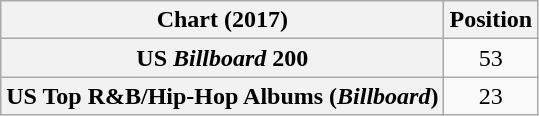<table class="wikitable sortable plainrowheaders" style="text-align:center">
<tr>
<th scope="col">Chart (2017)</th>
<th scope="col">Position</th>
</tr>
<tr>
<th scope="row">US <em>Billboard</em> 200</th>
<td>53</td>
</tr>
<tr>
<th scope="row">US Top R&B/Hip-Hop Albums (<em>Billboard</em>)</th>
<td>23</td>
</tr>
</table>
